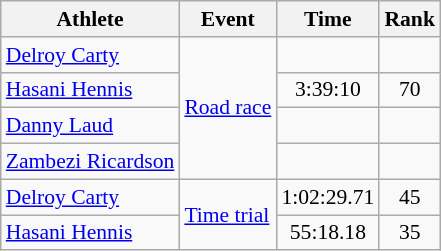<table class=wikitable style="font-size:90%;">
<tr>
<th>Athlete</th>
<th>Event</th>
<th>Time</th>
<th>Rank</th>
</tr>
<tr align=center>
<td align=left><a href='#'>Delroy Carty</a></td>
<td align=left rowspan=4><a href='#'>Road race</a></td>
<td></td>
<td></td>
</tr>
<tr align=center>
<td align=left><a href='#'>Hasani Hennis</a></td>
<td>3:39:10</td>
<td>70</td>
</tr>
<tr align=center>
<td align=left><a href='#'>Danny Laud</a></td>
<td></td>
<td></td>
</tr>
<tr align=center>
<td align=left><a href='#'>Zambezi Ricardson</a></td>
<td></td>
<td></td>
</tr>
<tr align=center>
<td align=left><a href='#'>Delroy Carty</a></td>
<td align=left rowspan=2><a href='#'>Time trial</a></td>
<td>1:02:29.71</td>
<td>45</td>
</tr>
<tr align=center>
<td align=left><a href='#'>Hasani Hennis</a></td>
<td>55:18.18</td>
<td>35</td>
</tr>
</table>
